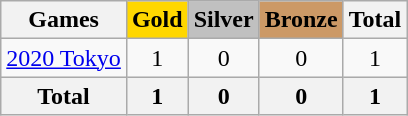<table class="wikitable sortable" style="text-align:center">
<tr>
<th>Games</th>
<th style="background-color:gold;">Gold</th>
<th style="background-color:silver;">Silver</th>
<th style="background-color:#c96;">Bronze</th>
<th>Total</th>
</tr>
<tr>
<td align=left> <a href='#'>2020 Tokyo</a></td>
<td>1</td>
<td>0</td>
<td>0</td>
<td>1</td>
</tr>
<tr>
<th>Total</th>
<th>1</th>
<th>0</th>
<th>0</th>
<th>1</th>
</tr>
</table>
